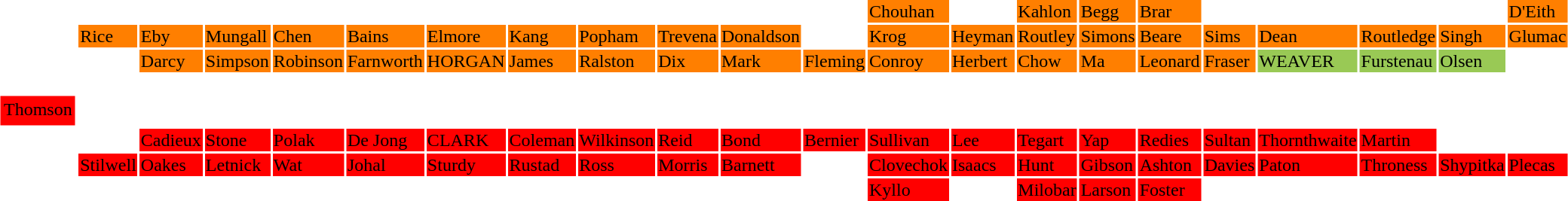<table>
<tr>
<td style="width:0.5em"></td>
<td style="width:0.5em"></td>
<td style="width:0.5em"></td>
<td style="width:0.5em"></td>
<td style="width:0.5em"></td>
<td style="width:0.5em"></td>
<td style="width:0.5em"></td>
<td style="width:0.5em"></td>
<td style="width:0.5em"></td>
<td style="width:0.5em"></td>
<td style="width:0.5em"></td>
<td style="width:0.5em"></td>
<td style="width:0.5em"></td>
<td bgcolor=#FF7F00>Chouhan</td>
<td bgcolor=#FFFFFF></td>
<td bgcolor=#FF7F00>Kahlon</td>
<td bgcolor=#FF7F00>Begg</td>
<td bgcolor=#FF7F00>Brar</td>
<td style="width:0.5em"></td>
<td style="width:0.5em"></td>
<td style="width:0.5em"></td>
<td style="width:0.5em"></td>
<td bgcolor=#FF7F00>D'Eith</td>
</tr>
<tr>
<td style="width:0.5em"></td>
<td style="width:0.5em"></td>
<td bgcolor=#FF7F00>Rice</td>
<td bgcolor=#FF7F00>Eby</td>
<td bgcolor=#FF7F00>Mungall</td>
<td bgcolor=#FF7F00>Chen</td>
<td bgcolor=#FF7F00>Bains</td>
<td bgcolor=#FF7F00>Elmore</td>
<td bgcolor=#FF7F00>Kang</td>
<td bgcolor=#FF7F00>Popham</td>
<td bgcolor=#FF7F00>Trevena</td>
<td bgcolor=#FF7F00>Donaldson</td>
<td style="width:0.5em"></td>
<td bgcolor=#FF7F00>Krog</td>
<td bgcolor=#FF7F00>Heyman</td>
<td bgcolor=#FF7F00>Routley</td>
<td bgcolor=#FF7F00>Simons</td>
<td bgcolor=#FF7F00>Beare</td>
<td bgcolor=#FF7F00>Sims</td>
<td bgcolor=#FF7F00>Dean</td>
<td bgcolor=#FF7F00>Routledge</td>
<td bgcolor=#FF7F00>Singh</td>
<td bgcolor=#FF7F00>Glumac</td>
</tr>
<tr>
<td style="width:0.5em"></td>
<td style="width:0.5em"></td>
<td style="width:0.5em"></td>
<td bgcolor=#FF7F00>Darcy</td>
<td bgcolor=#FF7F00>Simpson</td>
<td bgcolor=#FF7F00>Robinson</td>
<td bgcolor=#FF7F00>Farnworth</td>
<td bgcolor=#FF7F00>HORGAN</td>
<td bgcolor=#FF7F00>James</td>
<td bgcolor=#FF7F00>Ralston</td>
<td bgcolor=#FF7F00>Dix</td>
<td bgcolor=#FF7F00>Mark</td>
<td bgcolor=#FF7F00>Fleming</td>
<td bgcolor=#FF7F00>Conroy</td>
<td bgcolor=#FF7F00>Herbert</td>
<td bgcolor=#FF7F00>Chow</td>
<td bgcolor=#FF7F00>Ma</td>
<td bgcolor=#FF7F00>Leonard</td>
<td bgcolor=#FF7F00>Fraser</td>
<td bgcolor=#99C955>WEAVER</td>
<td bgcolor=#99C955>Furstenau</td>
<td bgcolor=#99C955>Olsen</td>
</tr>
<tr>
<td></td>
<td style="width:50px;"><br><table bgcolor=#FF0000 |>
<tr>
<td bgcolor=#FF0000>Thomson</td>
</tr>
<tr>
</tr>
</table>
</td>
<td></td>
</tr>
<tr>
<td style="width:0.5em"></td>
<td style="width:0.5em"></td>
<td style="width:0.5em"></td>
<td bgcolor=#FF0000>Cadieux</td>
<td bgcolor=#FF0000>Stone</td>
<td bgcolor=#FF0000>Polak</td>
<td bgcolor=#FF0000>De Jong</td>
<td bgcolor=#FF0000>CLARK</td>
<td bgcolor=#FF0000>Coleman</td>
<td bgcolor=#FF0000>Wilkinson</td>
<td bgcolor=#FF0000>Reid</td>
<td bgcolor=#FF0000>Bond</td>
<td bgcolor=#FF0000>Bernier</td>
<td bgcolor=#FF0000>Sullivan</td>
<td bgcolor=#FF0000>Lee</td>
<td bgcolor=#FF0000>Tegart</td>
<td bgcolor=#FF0000>Yap</td>
<td bgcolor=#FF0000>Redies</td>
<td bgcolor=#FF0000>Sultan</td>
<td bgcolor=#FF0000>Thornthwaite</td>
<td bgcolor=#FF0000>Martin</td>
</tr>
<tr>
<td style="width:0.5em"></td>
<td style="width:0.5em"></td>
<td bgcolor=#FF0000>Stilwell</td>
<td bgcolor=#FF0000>Oakes</td>
<td bgcolor=#FF0000>Letnick</td>
<td bgcolor=#FF0000>Wat</td>
<td bgcolor=#FF0000>Johal</td>
<td bgcolor=#FF0000>Sturdy</td>
<td bgcolor=#FF0000>Rustad</td>
<td bgcolor=#FF0000>Ross</td>
<td bgcolor=#FF0000>Morris</td>
<td bgcolor=#FF0000>Barnett</td>
<td style="width:0.5em"></td>
<td bgcolor=#FF0000>Clovechok</td>
<td bgcolor=#FF0000>Isaacs</td>
<td bgcolor=#FF0000>Hunt</td>
<td bgcolor=#FF0000>Gibson</td>
<td bgcolor=#FF0000>Ashton</td>
<td bgcolor=#FF0000>Davies</td>
<td bgcolor=#FF0000>Paton</td>
<td bgcolor=#FF0000>Throness</td>
<td bgcolor=#FF0000>Shypitka</td>
<td bgcolor=#FF0000>Plecas</td>
</tr>
<tr>
<td style="width:0.5em"></td>
<td style="width:0.5em"></td>
<td style="width:0.5em"></td>
<td style="width:0.5em"></td>
<td style="width:0.5em"></td>
<td style="width:0.5em"></td>
<td style="width:0.5em"></td>
<td style="width:0.5em"></td>
<td style="width:0.5em"></td>
<td style="width:0.5em"></td>
<td style="width:0.5em"></td>
<td style="width:0.5em"></td>
<td style="width:0.5em"></td>
<td bgcolor=#FF0000>Kyllo</td>
<td style="width:0.5em"></td>
<td bgcolor=#FF0000>Milobar</td>
<td bgcolor=#FF0000>Larson</td>
<td bgcolor=#FF0000>Foster</td>
</tr>
</table>
